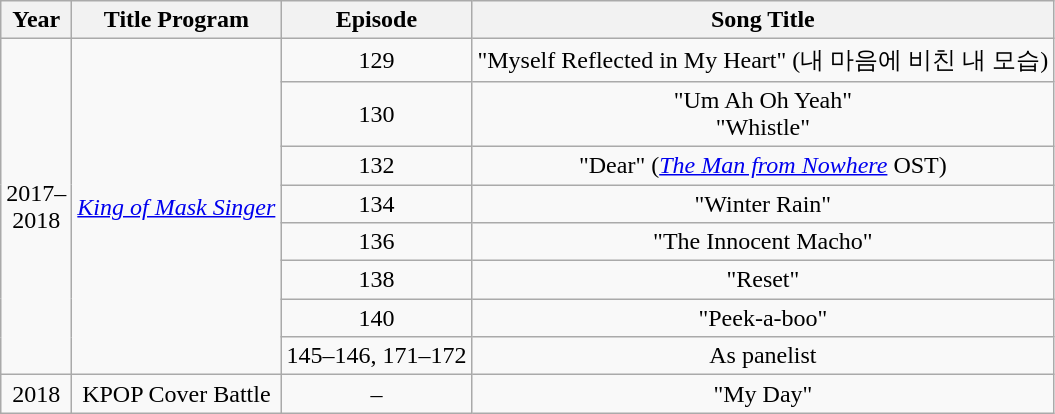<table class="wikitable" style="witdh:700px; text-align:center;">
<tr>
<th width=10>Year</th>
<th>Title Program</th>
<th>Episode</th>
<th>Song Title</th>
</tr>
<tr>
<td rowspan=8>2017–2018</td>
<td rowspan=8><em><a href='#'>King of Mask Singer</a></em></td>
<td>129</td>
<td>"Myself Reflected in My Heart" (내 마음에 비친 내 모습) </td>
</tr>
<tr>
<td>130</td>
<td>"Um Ah Oh Yeah" <br>"Whistle" </td>
</tr>
<tr>
<td>132</td>
<td>"Dear" (<em><a href='#'>The Man from Nowhere</a></em> OST) </td>
</tr>
<tr>
<td>134</td>
<td>"Winter Rain" </td>
</tr>
<tr>
<td>136</td>
<td>"The Innocent Macho" </td>
</tr>
<tr>
<td>138</td>
<td>"Reset" </td>
</tr>
<tr>
<td>140</td>
<td>"Peek-a-boo" </td>
</tr>
<tr>
<td>145–146, 171–172</td>
<td>As panelist</td>
</tr>
<tr>
<td>2018</td>
<td>KPOP Cover Battle</td>
<td>–</td>
<td>"My Day" </td>
</tr>
</table>
